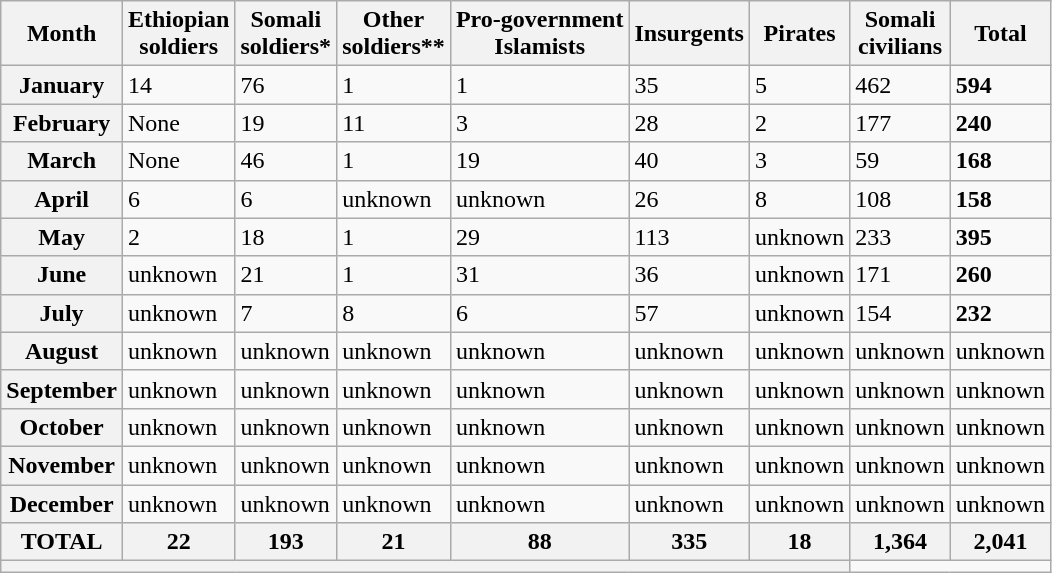<table class="wikitable" style="margin:0 0 0.5em 1em;">
<tr>
<th>Month</th>
<th>Ethiopian<br>soldiers</th>
<th>Somali<br>soldiers*</th>
<th>Other<br>soldiers**</th>
<th>Pro-government<br>Islamists</th>
<th>Insurgents</th>
<th>Pirates</th>
<th>Somali<br>civilians</th>
<th><strong>Total</strong></th>
</tr>
<tr>
<th>January</th>
<td>14</td>
<td>76</td>
<td>1</td>
<td>1</td>
<td>35</td>
<td>5</td>
<td>462</td>
<td><strong>594</strong></td>
</tr>
<tr>
<th>February</th>
<td>None</td>
<td>19</td>
<td>11</td>
<td>3</td>
<td>28</td>
<td>2</td>
<td>177</td>
<td><strong>240</strong></td>
</tr>
<tr>
<th>March</th>
<td>None</td>
<td>46</td>
<td>1</td>
<td>19</td>
<td>40</td>
<td>3</td>
<td>59</td>
<td><strong>168</strong></td>
</tr>
<tr>
<th>April</th>
<td>6</td>
<td>6</td>
<td>unknown</td>
<td>unknown</td>
<td>26</td>
<td>8</td>
<td>108</td>
<td><strong>158</strong></td>
</tr>
<tr>
<th>May</th>
<td>2</td>
<td>18</td>
<td>1</td>
<td>29</td>
<td>113</td>
<td>unknown</td>
<td>233</td>
<td><strong>395</strong></td>
</tr>
<tr>
<th>June</th>
<td>unknown</td>
<td>21</td>
<td>1</td>
<td>31</td>
<td>36</td>
<td>unknown</td>
<td>171</td>
<td><strong>260</strong></td>
</tr>
<tr>
<th>July</th>
<td>unknown</td>
<td>7</td>
<td>8</td>
<td>6</td>
<td>57</td>
<td>unknown</td>
<td>154</td>
<td><strong>232</strong></td>
</tr>
<tr>
<th>August</th>
<td>unknown</td>
<td>unknown</td>
<td>unknown</td>
<td>unknown</td>
<td>unknown</td>
<td>unknown</td>
<td>unknown</td>
<td>unknown</td>
</tr>
<tr>
<th>September</th>
<td>unknown</td>
<td>unknown</td>
<td>unknown</td>
<td>unknown</td>
<td>unknown</td>
<td>unknown</td>
<td>unknown</td>
<td>unknown</td>
</tr>
<tr>
<th>October</th>
<td>unknown</td>
<td>unknown</td>
<td>unknown</td>
<td>unknown</td>
<td>unknown</td>
<td>unknown</td>
<td>unknown</td>
<td>unknown</td>
</tr>
<tr>
<th>November</th>
<td>unknown</td>
<td>unknown</td>
<td>unknown</td>
<td>unknown</td>
<td>unknown</td>
<td>unknown</td>
<td>unknown</td>
<td>unknown</td>
</tr>
<tr>
<th>December</th>
<td>unknown</td>
<td>unknown</td>
<td>unknown</td>
<td>unknown</td>
<td>unknown</td>
<td>unknown</td>
<td>unknown</td>
<td>unknown</td>
</tr>
<tr>
<th><span>TOTAL</span></th>
<th>22</th>
<th>193</th>
<th>21</th>
<th>88</th>
<th>335</th>
<th>18</th>
<th>1,364</th>
<th><strong>2,041</strong></th>
</tr>
<tr>
<th colspan="7"></th>
</tr>
</table>
